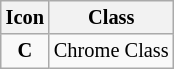<table class="wikitable" style="font-size: 85%">
<tr>
<th>Icon</th>
<th>Class</th>
</tr>
<tr>
<td align=center><strong><span>C</span></strong></td>
<td>Chrome Class</td>
</tr>
</table>
